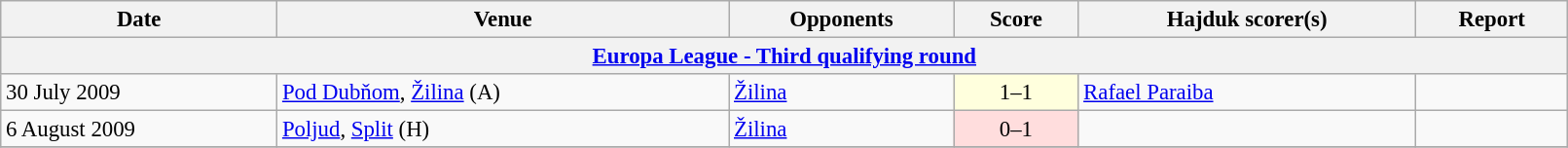<table class="wikitable" width=85%; style="font-size:95%;">
<tr>
<th>Date</th>
<th>Venue</th>
<th>Opponents</th>
<th>Score</th>
<th>Hajduk scorer(s)</th>
<th>Report</th>
</tr>
<tr>
<th colspan=7><a href='#'>Europa League - Third qualifying round</a></th>
</tr>
<tr>
<td>30 July 2009</td>
<td><a href='#'>Pod Dubňom</a>, <a href='#'>Žilina</a> (A)</td>
<td> <a href='#'>Žilina</a></td>
<td align=center bgcolor=ffffdd>1–1</td>
<td><a href='#'>Rafael Paraiba</a></td>
<td></td>
</tr>
<tr>
<td>6 August 2009</td>
<td><a href='#'>Poljud</a>, <a href='#'>Split</a> (H)</td>
<td> <a href='#'>Žilina</a></td>
<td align=center bgcolor=ffdddd>0–1</td>
<td></td>
<td></td>
</tr>
<tr>
</tr>
</table>
